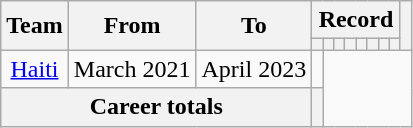<table class="wikitable" style="text-align: center">
<tr>
<th rowspan="2">Team</th>
<th rowspan="2">From</th>
<th rowspan="2">To</th>
<th colspan="8">Record</th>
<th rowspan="2"></th>
</tr>
<tr>
<th></th>
<th></th>
<th></th>
<th></th>
<th></th>
<th></th>
<th></th>
<th></th>
</tr>
<tr>
<td><a href='#'>Haiti</a></td>
<td>March 2021</td>
<td>April 2023<br></td>
<td></td>
</tr>
<tr>
<th colspan=3>Career totals<br></th>
<th></th>
</tr>
</table>
